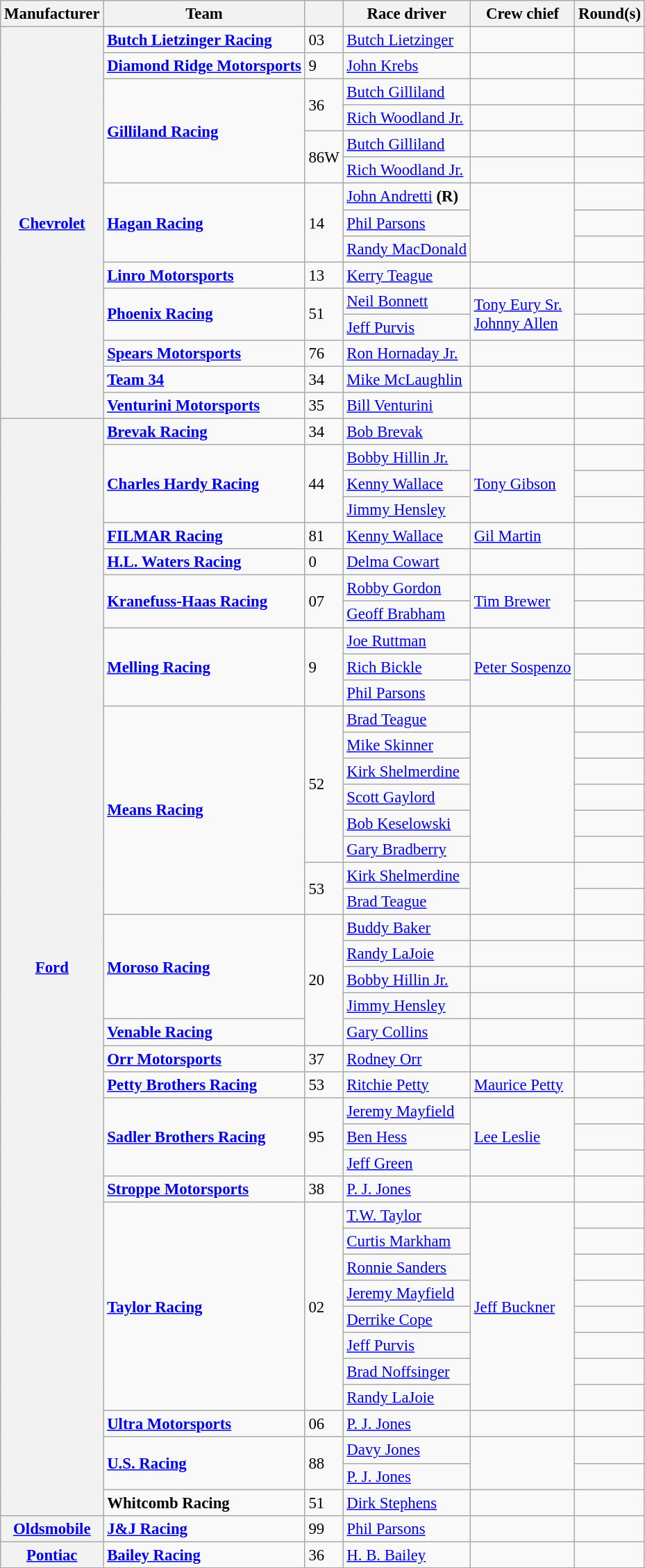<table class="wikitable" style="font-size: 95%;">
<tr>
<th>Manufacturer</th>
<th>Team</th>
<th></th>
<th>Race driver</th>
<th>Crew chief</th>
<th>Round(s)</th>
</tr>
<tr>
<th rowspan="15"><a href='#'>Chevrolet</a></th>
<td><strong><a href='#'>Butch Lietzinger Racing</a></strong></td>
<td>03</td>
<td><a href='#'>Butch Lietzinger</a></td>
<td></td>
<td></td>
</tr>
<tr>
<td><strong><a href='#'>Diamond Ridge Motorsports</a></strong></td>
<td>9</td>
<td><a href='#'>John Krebs</a></td>
<td></td>
<td></td>
</tr>
<tr>
<td rowspan=4><strong><a href='#'>Gilliland Racing</a></strong></td>
<td rowspan=2>36</td>
<td><a href='#'>Butch Gilliland</a></td>
<td></td>
<td></td>
</tr>
<tr>
<td><a href='#'>Rich Woodland Jr.</a></td>
<td></td>
<td></td>
</tr>
<tr>
<td rowspan=2>86W</td>
<td><a href='#'>Butch Gilliland</a></td>
<td></td>
<td></td>
</tr>
<tr>
<td><a href='#'>Rich Woodland Jr.</a></td>
<td></td>
<td></td>
</tr>
<tr>
<td rowspan=3><strong><a href='#'>Hagan Racing</a></strong></td>
<td rowspan=3>14</td>
<td><a href='#'>John Andretti</a> <strong>(R)</strong></td>
<td rowspan=3></td>
<td></td>
</tr>
<tr>
<td><a href='#'>Phil Parsons</a></td>
<td></td>
</tr>
<tr>
<td><a href='#'>Randy MacDonald</a></td>
<td></td>
</tr>
<tr>
<td><strong><a href='#'>Linro Motorsports</a></strong></td>
<td>13</td>
<td><a href='#'>Kerry Teague</a></td>
<td></td>
<td></td>
</tr>
<tr>
<td rowspan=2><strong><a href='#'>Phoenix Racing</a></strong></td>
<td rowspan=2>51</td>
<td><a href='#'>Neil Bonnett</a></td>
<td rowspan=2><a href='#'>Tony Eury Sr.</a> <small></small> <br> <a href='#'>Johnny Allen</a> <small></small></td>
<td></td>
</tr>
<tr>
<td><a href='#'>Jeff Purvis</a></td>
<td></td>
</tr>
<tr>
<td><strong><a href='#'>Spears Motorsports</a></strong></td>
<td>76</td>
<td><a href='#'>Ron Hornaday Jr.</a></td>
<td></td>
<td></td>
</tr>
<tr>
<td><strong><a href='#'>Team 34</a></strong></td>
<td>34</td>
<td><a href='#'>Mike McLaughlin</a></td>
<td></td>
<td></td>
</tr>
<tr>
<td><strong><a href='#'>Venturini Motorsports</a></strong></td>
<td>35</td>
<td><a href='#'>Bill Venturini</a></td>
<td></td>
<td></td>
</tr>
<tr>
<th rowspan="42"><a href='#'>Ford</a></th>
<td><strong><a href='#'>Brevak Racing</a></strong></td>
<td>34</td>
<td><a href='#'>Bob Brevak</a></td>
<td></td>
<td></td>
</tr>
<tr>
<td rowspan=3><strong><a href='#'>Charles Hardy Racing</a></strong></td>
<td rowspan=3>44</td>
<td><a href='#'>Bobby Hillin Jr.</a></td>
<td rowspan=3><a href='#'>Tony Gibson</a></td>
<td></td>
</tr>
<tr>
<td><a href='#'>Kenny Wallace</a></td>
<td></td>
</tr>
<tr>
<td><a href='#'>Jimmy Hensley</a></td>
<td></td>
</tr>
<tr>
<td><strong><a href='#'>FILMAR Racing</a></strong></td>
<td>81</td>
<td><a href='#'>Kenny Wallace</a></td>
<td><a href='#'>Gil Martin</a></td>
<td></td>
</tr>
<tr>
<td><strong><a href='#'>H.L. Waters Racing</a></strong></td>
<td>0</td>
<td><a href='#'>Delma Cowart</a></td>
<td></td>
<td></td>
</tr>
<tr>
<td rowspan="2"><strong><a href='#'>Kranefuss-Haas Racing</a></strong></td>
<td rowspan="2">07</td>
<td><a href='#'>Robby Gordon</a></td>
<td rowspan="2"><a href='#'>Tim Brewer</a></td>
<td></td>
</tr>
<tr>
<td><a href='#'>Geoff Brabham</a></td>
<td></td>
</tr>
<tr>
<td rowspan=3><strong><a href='#'>Melling Racing</a></strong></td>
<td rowspan=3>9</td>
<td><a href='#'>Joe Ruttman</a></td>
<td rowspan=3><a href='#'>Peter Sospenzo</a></td>
<td></td>
</tr>
<tr>
<td><a href='#'>Rich Bickle</a></td>
<td></td>
</tr>
<tr>
<td><a href='#'>Phil Parsons</a></td>
<td></td>
</tr>
<tr>
<td rowspan="8"><strong><a href='#'>Means Racing</a></strong></td>
<td rowspan="6">52</td>
<td><a href='#'>Brad Teague</a></td>
<td rowspan="6"></td>
<td></td>
</tr>
<tr>
<td><a href='#'>Mike Skinner</a></td>
<td></td>
</tr>
<tr>
<td><a href='#'>Kirk Shelmerdine</a></td>
<td></td>
</tr>
<tr>
<td><a href='#'>Scott Gaylord</a></td>
<td></td>
</tr>
<tr>
<td><a href='#'>Bob Keselowski</a></td>
<td></td>
</tr>
<tr>
<td><a href='#'>Gary Bradberry</a></td>
<td></td>
</tr>
<tr>
<td rowspan="2">53</td>
<td><a href='#'>Kirk Shelmerdine</a></td>
<td rowspan="2"></td>
<td></td>
</tr>
<tr>
<td><a href='#'>Brad Teague</a></td>
<td></td>
</tr>
<tr>
<td rowspan=4><strong><a href='#'>Moroso Racing</a></strong></td>
<td rowspan=5>20</td>
<td><a href='#'>Buddy Baker</a></td>
<td></td>
<td></td>
</tr>
<tr>
<td><a href='#'>Randy LaJoie</a></td>
<td></td>
<td></td>
</tr>
<tr>
<td><a href='#'>Bobby Hillin Jr.</a></td>
<td></td>
<td></td>
</tr>
<tr>
<td><a href='#'>Jimmy Hensley</a></td>
<td></td>
<td></td>
</tr>
<tr>
<td><strong><a href='#'>Venable Racing</a></strong></td>
<td><a href='#'>Gary Collins</a></td>
<td></td>
<td></td>
</tr>
<tr>
<td><strong><a href='#'>Orr Motorsports</a></strong></td>
<td>37</td>
<td><a href='#'>Rodney Orr</a></td>
<td></td>
<td></td>
</tr>
<tr>
<td><strong><a href='#'>Petty Brothers Racing</a></strong></td>
<td>53</td>
<td><a href='#'>Ritchie Petty</a></td>
<td><a href='#'>Maurice Petty</a></td>
<td></td>
</tr>
<tr>
<td rowspan="3"><strong><a href='#'>Sadler Brothers Racing</a></strong></td>
<td rowspan="3">95</td>
<td><a href='#'>Jeremy Mayfield</a></td>
<td rowspan="3"><a href='#'>Lee Leslie</a></td>
<td></td>
</tr>
<tr>
<td><a href='#'>Ben Hess</a></td>
<td></td>
</tr>
<tr>
<td><a href='#'>Jeff Green</a></td>
<td></td>
</tr>
<tr>
<td><strong><a href='#'>Stroppe Motorsports</a></strong></td>
<td>38</td>
<td><a href='#'>P. J. Jones</a></td>
<td></td>
<td></td>
</tr>
<tr>
<td rowspan="8"><strong><a href='#'>Taylor Racing</a></strong></td>
<td rowspan="8">02</td>
<td><a href='#'>T.W. Taylor</a></td>
<td rowspan="8"><a href='#'>Jeff Buckner</a></td>
<td></td>
</tr>
<tr>
<td><a href='#'>Curtis Markham</a></td>
<td></td>
</tr>
<tr>
<td><a href='#'>Ronnie Sanders</a></td>
<td></td>
</tr>
<tr>
<td><a href='#'>Jeremy Mayfield</a></td>
<td></td>
</tr>
<tr>
<td><a href='#'>Derrike Cope</a></td>
<td></td>
</tr>
<tr>
<td><a href='#'>Jeff Purvis</a></td>
<td></td>
</tr>
<tr>
<td><a href='#'>Brad Noffsinger</a></td>
<td></td>
</tr>
<tr>
<td><a href='#'>Randy LaJoie</a></td>
<td></td>
</tr>
<tr>
<td><strong><a href='#'>Ultra Motorsports</a></strong></td>
<td>06</td>
<td><a href='#'>P. J. Jones</a></td>
<td></td>
<td></td>
</tr>
<tr>
<td rowspan="2"><strong><a href='#'>U.S. Racing</a></strong></td>
<td rowspan=2>88</td>
<td><a href='#'>Davy Jones</a></td>
<td rowspan="2"></td>
<td></td>
</tr>
<tr>
<td><a href='#'>P. J. Jones</a></td>
<td></td>
</tr>
<tr>
<td><strong>Whitcomb Racing</strong></td>
<td>51</td>
<td><a href='#'>Dirk Stephens</a></td>
<td></td>
<td></td>
</tr>
<tr>
<th><a href='#'>Oldsmobile</a></th>
<td><strong><a href='#'>J&J Racing</a></strong></td>
<td>99</td>
<td><a href='#'>Phil Parsons</a></td>
<td></td>
<td></td>
</tr>
<tr>
<th><a href='#'>Pontiac</a></th>
<td><strong><a href='#'>Bailey Racing</a></strong></td>
<td>36</td>
<td><a href='#'>H. B. Bailey</a></td>
<td></td>
<td></td>
</tr>
<tr>
</tr>
</table>
